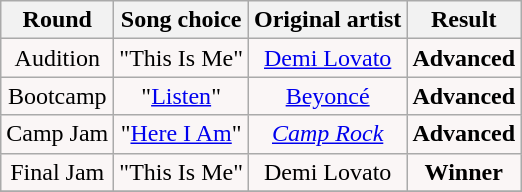<table class="wikitable plainrowheaders" style="text-align:center;">
<tr>
<th>Round</th>
<th>Song choice</th>
<th>Original artist</th>
<th>Result</th>
</tr>
<tr bgcolor="FAF6F6">
<td>Audition</td>
<td>"This Is Me"</td>
<td><a href='#'>Demi Lovato</a></td>
<td><strong>Advanced</strong></td>
</tr>
<tr bgcolor="FAF6F6">
<td>Bootcamp</td>
<td>"<a href='#'>Listen</a>"</td>
<td><a href='#'>Beyoncé</a></td>
<td><strong>Advanced</strong></td>
</tr>
<tr bgcolor="FAF6F6">
<td>Camp Jam</td>
<td>"<a href='#'>Here I Am</a>"</td>
<td><em><a href='#'>Camp Rock</a></em></td>
<td><strong>Advanced</strong></td>
</tr>
<tr bgcolor="FAF6F6">
<td>Final Jam</td>
<td>"This Is Me"</td>
<td>Demi Lovato</td>
<td><strong>Winner</strong></td>
</tr>
<tr>
</tr>
</table>
